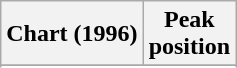<table class="wikitable sortable">
<tr>
<th align="left">Chart (1996)</th>
<th align="center">Peak<br>position</th>
</tr>
<tr>
</tr>
<tr>
</tr>
</table>
